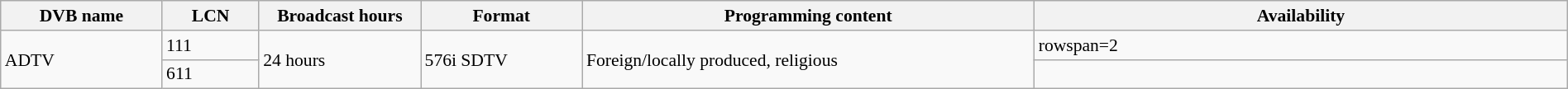<table class="wikitable" style="font-size:90%; width:100%;">
<tr>
<th width="10%">DVB name</th>
<th width="6%">LCN</th>
<th width="10%">Broadcast hours</th>
<th width="10%">Format</th>
<th width="28%">Programming content</th>
<th width="33%">Availability</th>
</tr>
<tr>
<td rowspan=2>ADTV</td>
<td>111</td>
<td rowspan=2>24 hours</td>
<td rowspan=2>576i SDTV</td>
<td rowspan=2>Foreign/locally produced, religious</td>
<td>rowspan=2 </td>
</tr>
<tr>
<td>611</td>
</tr>
</table>
